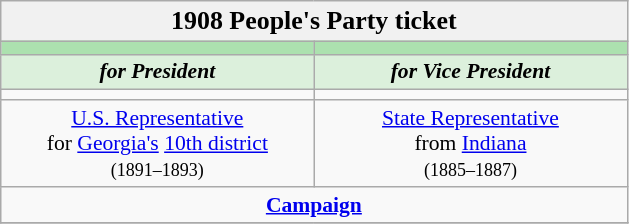<table class="wikitable" style="font-size:90%; text-align:center;">
<tr>
<td style="background:#f1f1f1;" colspan="30"><big><strong>1908 People's Party ticket</strong></big></td>
</tr>
<tr>
<th style="width:3em; font-size:135%; background:#ACE1AF; width:200px;"><a href='#'></a></th>
<th style="width:3em; font-size:135%; background:#ACE1AF; width:200px;"><a href='#'></a></th>
</tr>
<tr style="color:#000; font-size:100%; background:#dcf0dc;">
<td style="width:3em; width:200px;"><strong><em>for President</em></strong></td>
<td style="width:3em; width:200px;"><strong><em>for Vice President</em></strong></td>
</tr>
<tr>
<td></td>
<td></td>
</tr>
<tr>
<td><a href='#'>U.S. Representative</a><br>for <a href='#'>Georgia's</a> <a href='#'>10th district</a><br><small>(1891–1893)</small></td>
<td><a href='#'>State Representative</a><br>from <a href='#'>Indiana</a><br><small>(1885–1887)</small></td>
</tr>
<tr>
<td colspan=2><a href='#'><strong>Campaign</strong></a></td>
</tr>
<tr>
</tr>
</table>
